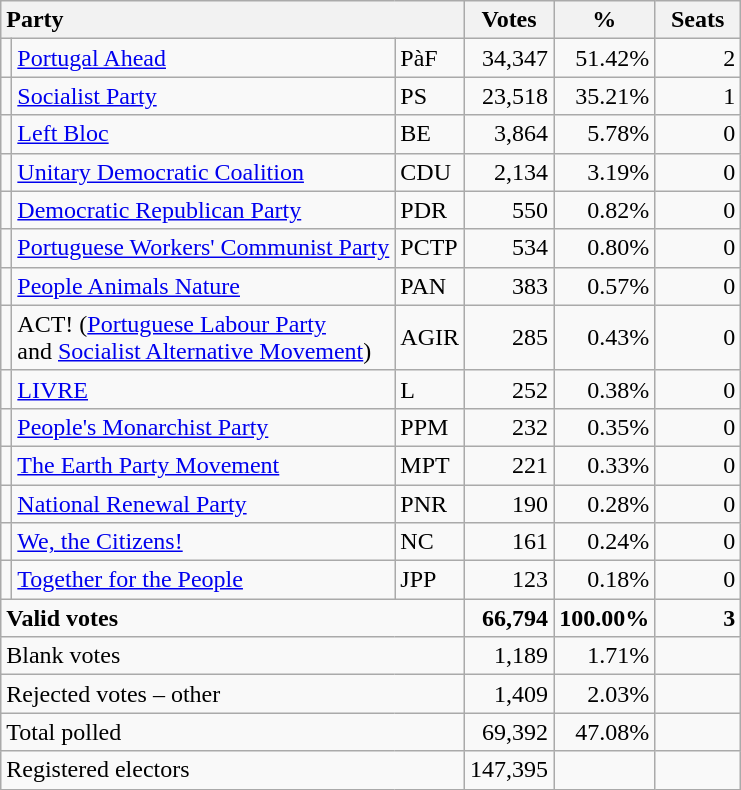<table class="wikitable" border="1" style="text-align:right;">
<tr>
<th style="text-align:left;" colspan=3>Party</th>
<th align=center width="50">Votes</th>
<th align=center width="50">%</th>
<th align=center width="50">Seats</th>
</tr>
<tr>
<td></td>
<td align=left><a href='#'>Portugal Ahead</a></td>
<td align=left>PàF</td>
<td>34,347</td>
<td>51.42%</td>
<td>2</td>
</tr>
<tr>
<td></td>
<td align=left><a href='#'>Socialist Party</a></td>
<td align=left>PS</td>
<td>23,518</td>
<td>35.21%</td>
<td>1</td>
</tr>
<tr>
<td></td>
<td align=left><a href='#'>Left Bloc</a></td>
<td align=left>BE</td>
<td>3,864</td>
<td>5.78%</td>
<td>0</td>
</tr>
<tr>
<td></td>
<td align=left style="white-space: nowrap;"><a href='#'>Unitary Democratic Coalition</a></td>
<td align=left>CDU</td>
<td>2,134</td>
<td>3.19%</td>
<td>0</td>
</tr>
<tr>
<td></td>
<td align=left><a href='#'>Democratic Republican Party</a></td>
<td align=left>PDR</td>
<td>550</td>
<td>0.82%</td>
<td>0</td>
</tr>
<tr>
<td></td>
<td align=left><a href='#'>Portuguese Workers' Communist Party</a></td>
<td align=left>PCTP</td>
<td>534</td>
<td>0.80%</td>
<td>0</td>
</tr>
<tr>
<td></td>
<td align=left><a href='#'>People Animals Nature</a></td>
<td align=left>PAN</td>
<td>383</td>
<td>0.57%</td>
<td>0</td>
</tr>
<tr>
<td></td>
<td align=left>ACT! (<a href='#'>Portuguese Labour Party</a><br>and <a href='#'>Socialist Alternative Movement</a>)</td>
<td align=left>AGIR</td>
<td>285</td>
<td>0.43%</td>
<td>0</td>
</tr>
<tr>
<td></td>
<td align=left><a href='#'>LIVRE</a></td>
<td align=left>L</td>
<td>252</td>
<td>0.38%</td>
<td>0</td>
</tr>
<tr>
<td></td>
<td align=left><a href='#'>People's Monarchist Party</a></td>
<td align=left>PPM</td>
<td>232</td>
<td>0.35%</td>
<td>0</td>
</tr>
<tr>
<td></td>
<td align=left><a href='#'>The Earth Party Movement</a></td>
<td align=left>MPT</td>
<td>221</td>
<td>0.33%</td>
<td>0</td>
</tr>
<tr>
<td></td>
<td align=left><a href='#'>National Renewal Party</a></td>
<td align=left>PNR</td>
<td>190</td>
<td>0.28%</td>
<td>0</td>
</tr>
<tr>
<td></td>
<td align=left><a href='#'>We, the Citizens!</a></td>
<td align=left>NC</td>
<td>161</td>
<td>0.24%</td>
<td>0</td>
</tr>
<tr>
<td></td>
<td align=left><a href='#'>Together for the People</a></td>
<td align=left>JPP</td>
<td>123</td>
<td>0.18%</td>
<td>0</td>
</tr>
<tr style="font-weight:bold">
<td align=left colspan=3>Valid votes</td>
<td>66,794</td>
<td>100.00%</td>
<td>3</td>
</tr>
<tr>
<td align=left colspan=3>Blank votes</td>
<td>1,189</td>
<td>1.71%</td>
<td></td>
</tr>
<tr>
<td align=left colspan=3>Rejected votes – other</td>
<td>1,409</td>
<td>2.03%</td>
<td></td>
</tr>
<tr>
<td align=left colspan=3>Total polled</td>
<td>69,392</td>
<td>47.08%</td>
<td></td>
</tr>
<tr>
<td align=left colspan=3>Registered electors</td>
<td>147,395</td>
<td></td>
<td></td>
</tr>
</table>
